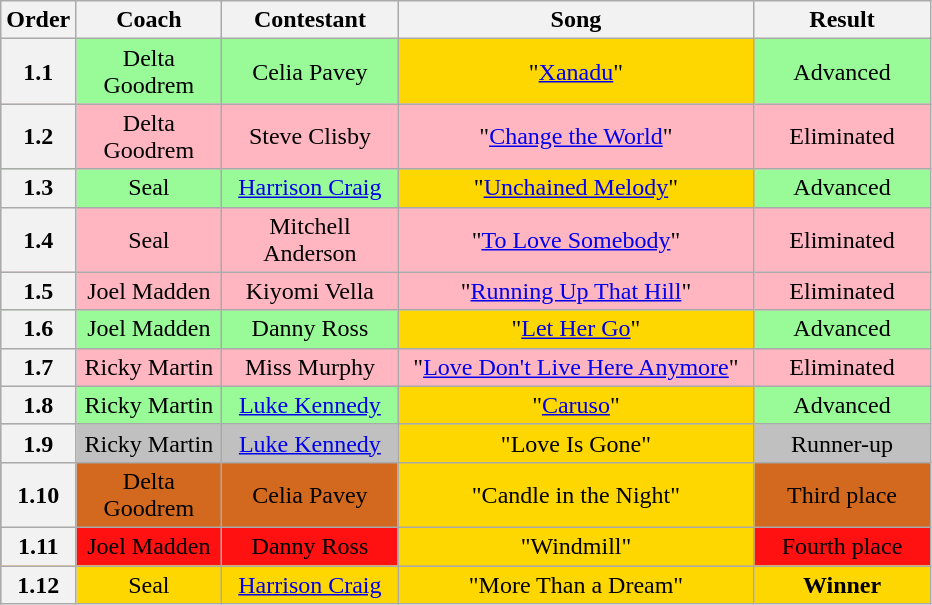<table class="wikitable plainrowheaders sortable" style="text-align: center; width: auto;">
<tr>
<th scope="col" style="width:36px;">Order</th>
<th scope="col" style="width:90px;">Coach</th>
<th scope="col" style="width:110px;">Contestant</th>
<th scope="col" style="width:230px;">Song</th>
<th scope="col" style="width:110px;">Result</th>
</tr>
<tr style="background:palegreen">
<th scope="row">1.1</th>
<td>Delta Goodrem</td>
<td>Celia Pavey</td>
<td style="background:gold;">"<a href='#'>Xanadu</a>"</td>
<td>Advanced</td>
</tr>
<tr style="background:lightpink">
<th scope="row">1.2</th>
<td>Delta Goodrem</td>
<td>Steve Clisby</td>
<td>"<a href='#'>Change the World</a>"</td>
<td>Eliminated</td>
</tr>
<tr style="background:palegreen">
<th scope="row">1.3</th>
<td>Seal</td>
<td><a href='#'>Harrison Craig</a></td>
<td style="background:gold;">"<a href='#'>Unchained Melody</a>"</td>
<td>Advanced</td>
</tr>
<tr style="background:lightpink">
<th scope="row">1.4</th>
<td>Seal</td>
<td>Mitchell Anderson</td>
<td>"<a href='#'>To Love Somebody</a>"</td>
<td>Eliminated</td>
</tr>
<tr style="background:lightpink">
<th scope="row">1.5</th>
<td>Joel Madden</td>
<td>Kiyomi Vella</td>
<td>"<a href='#'>Running Up That Hill</a>"</td>
<td>Eliminated</td>
</tr>
<tr style="background:palegreen">
<th scope="row">1.6</th>
<td>Joel Madden</td>
<td>Danny Ross</td>
<td style="background:gold;">"<a href='#'>Let Her Go</a>"</td>
<td>Advanced</td>
</tr>
<tr style="background:lightpink">
<th scope="row">1.7</th>
<td>Ricky Martin</td>
<td>Miss Murphy</td>
<td>"<a href='#'>Love Don't Live Here Anymore</a>"</td>
<td>Eliminated</td>
</tr>
<tr style="background:palegreen">
<th scope="row">1.8</th>
<td>Ricky Martin</td>
<td><a href='#'>Luke Kennedy</a></td>
<td style="background:gold;">"<a href='#'>Caruso</a>"</td>
<td>Advanced</td>
</tr>
<tr style="background:silver">
<th scope="row">1.9</th>
<td>Ricky Martin</td>
<td><a href='#'>Luke Kennedy</a></td>
<td style="background:gold;">"Love Is Gone"</td>
<td>Runner-up</td>
</tr>
<tr style="background:#D2691E">
<th scope="row">1.10</th>
<td>Delta Goodrem</td>
<td>Celia Pavey</td>
<td style="background:gold;">"Candle in the Night"</td>
<td>Third place</td>
</tr>
<tr style="background:#FF1111">
<th scope="row">1.11</th>
<td>Joel Madden</td>
<td>Danny Ross</td>
<td style="background:gold;">"Windmill"</td>
<td>Fourth place</td>
</tr>
<tr style="background:gold">
<th scope="row">1.12</th>
<td>Seal</td>
<td><a href='#'>Harrison Craig</a></td>
<td style="background:gold;">"More Than a Dream"</td>
<td><strong>Winner</strong></td>
</tr>
</table>
